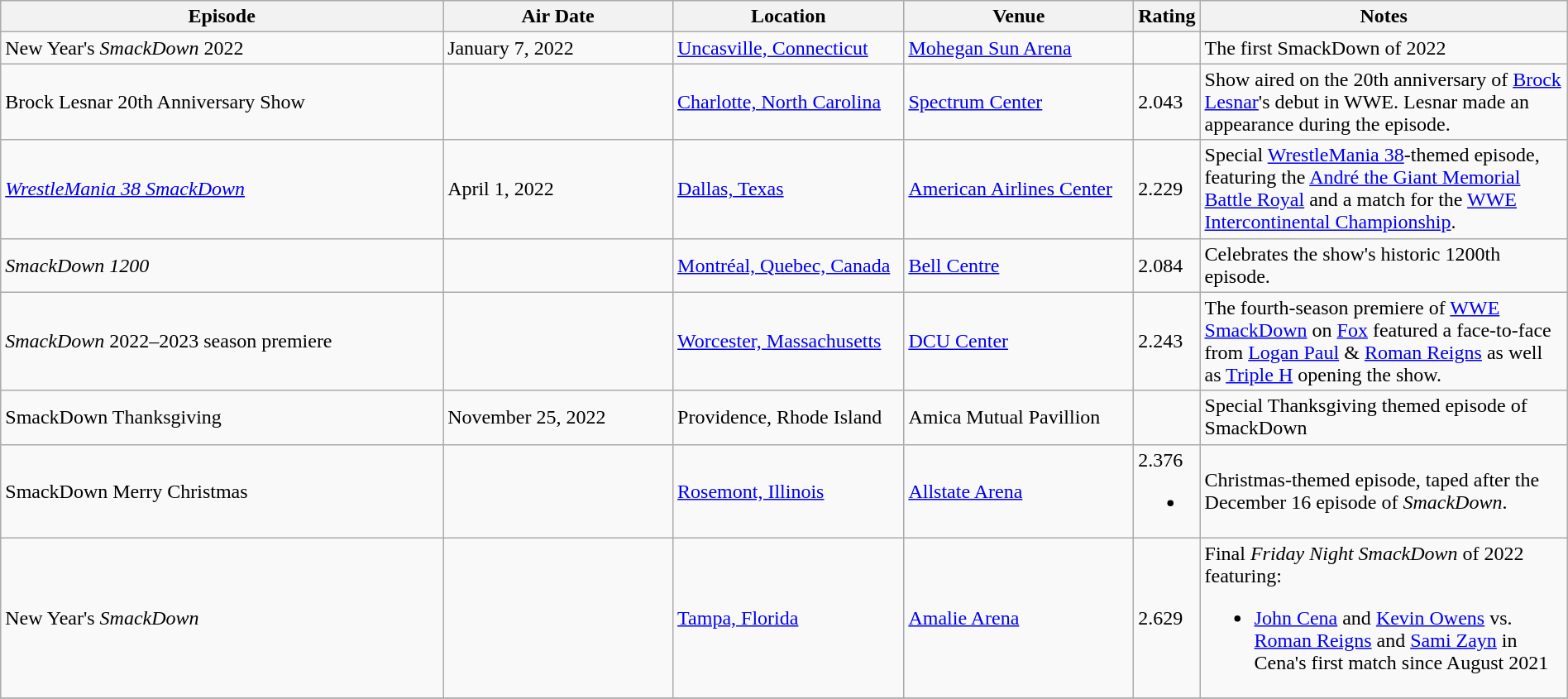<table class="wikitable plainrowheaders sortable" style="width:100%;">
<tr>
<th style="width:29%;">Episode</th>
<th style="width:15%;">Air Date</th>
<th style="width:15%;">Location</th>
<th style="width:15%;">Venue</th>
<th style="width:2%;">Rating</th>
<th style="width:99%;">Notes</th>
</tr>
<tr>
<td>New Year's <em>SmackDown</em> 2022</td>
<td>January 7, 2022</td>
<td><a href='#'>Uncasville, Connecticut</a></td>
<td><a href='#'>Mohegan Sun Arena</a></td>
<td></td>
<td>The first SmackDown of 2022</td>
</tr>
<tr>
<td>Brock Lesnar 20th Anniversary Show</td>
<td></td>
<td><a href='#'>Charlotte, North Carolina</a></td>
<td><a href='#'>Spectrum Center</a></td>
<td>2.043</td>
<td>Show aired on the 20th anniversary of <a href='#'>Brock Lesnar</a>'s debut in WWE. Lesnar made an appearance during the episode.</td>
</tr>
<tr>
<td><em><a href='#'>WrestleMania 38 SmackDown</a></em></td>
<td>April 1, 2022</td>
<td><a href='#'>Dallas, Texas</a></td>
<td><a href='#'>American Airlines Center</a></td>
<td>2.229</td>
<td>Special <a href='#'>WrestleMania 38</a>-themed episode, featuring the <a href='#'>André the Giant Memorial Battle Royal</a> and a match for the <a href='#'>WWE Intercontinental Championship</a>.</td>
</tr>
<tr>
<td><em>SmackDown 1200</em></td>
<td></td>
<td><a href='#'>Montréal, Quebec, Canada</a></td>
<td><a href='#'>Bell Centre</a></td>
<td>2.084</td>
<td>Celebrates the show's historic 1200th episode.</td>
</tr>
<tr>
<td><em>SmackDown</em> 2022–2023 season premiere</td>
<td></td>
<td><a href='#'>Worcester, Massachusetts</a></td>
<td><a href='#'>DCU Center</a></td>
<td>2.243</td>
<td>The fourth-season premiere of <a href='#'>WWE SmackDown</a> on <a href='#'>Fox</a> featured a face-to-face from <a href='#'>Logan Paul</a> & <a href='#'>Roman Reigns</a> as well as <a href='#'>Triple H</a> opening the show.</td>
</tr>
<tr>
<td>SmackDown Thanksgiving</td>
<td>November 25, 2022</td>
<td>Providence, Rhode Island</td>
<td>Amica Mutual Pavillion</td>
<td></td>
<td>Special Thanksgiving themed episode of SmackDown</td>
</tr>
<tr>
<td>SmackDown Merry Christmas</td>
<td></td>
<td><a href='#'>Rosemont, Illinois</a></td>
<td><a href='#'>Allstate Arena</a></td>
<td>2.376<br><ul><li></li></ul></td>
<td>Christmas-themed episode, taped after the December 16 episode of <em>SmackDown</em>.</td>
</tr>
<tr>
<td>New Year's <em>SmackDown</em></td>
<td></td>
<td><a href='#'>Tampa, Florida</a></td>
<td><a href='#'>Amalie Arena</a></td>
<td>2.629</td>
<td>Final <em>Friday Night SmackDown</em> of 2022 featuring:<br><ul><li><a href='#'>John Cena</a> and <a href='#'>Kevin Owens</a> vs. <a href='#'>Roman Reigns</a> and <a href='#'>Sami Zayn</a> in Cena's first match since August 2021</li></ul></td>
</tr>
<tr>
</tr>
</table>
